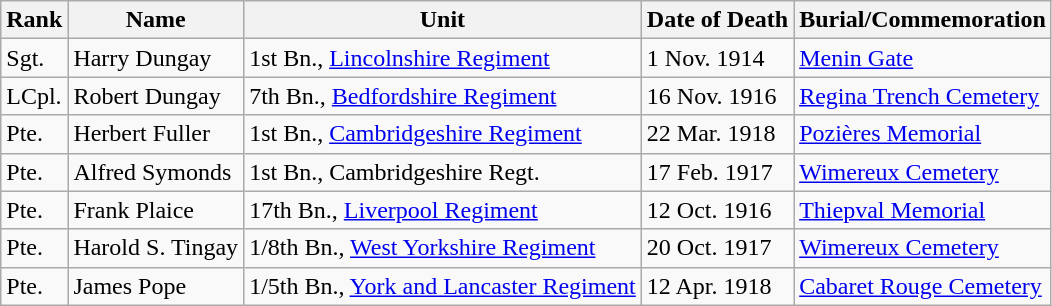<table class="wikitable">
<tr>
<th>Rank</th>
<th>Name</th>
<th>Unit</th>
<th>Date of Death</th>
<th>Burial/Commemoration</th>
</tr>
<tr>
<td>Sgt.</td>
<td>Harry Dungay</td>
<td>1st Bn., <a href='#'>Lincolnshire Regiment</a></td>
<td>1 Nov. 1914</td>
<td><a href='#'>Menin Gate</a></td>
</tr>
<tr>
<td>LCpl.</td>
<td>Robert Dungay</td>
<td>7th Bn., <a href='#'>Bedfordshire Regiment</a></td>
<td>16 Nov. 1916</td>
<td><a href='#'>Regina Trench Cemetery</a></td>
</tr>
<tr>
<td>Pte.</td>
<td>Herbert Fuller</td>
<td>1st Bn., <a href='#'>Cambridgeshire Regiment</a></td>
<td>22 Mar. 1918</td>
<td><a href='#'>Pozières Memorial</a></td>
</tr>
<tr>
<td>Pte.</td>
<td>Alfred Symonds</td>
<td>1st Bn., Cambridgeshire Regt.</td>
<td>17 Feb. 1917</td>
<td><a href='#'>Wimereux Cemetery</a></td>
</tr>
<tr>
<td>Pte.</td>
<td>Frank Plaice</td>
<td>17th Bn., <a href='#'>Liverpool Regiment</a></td>
<td>12 Oct. 1916</td>
<td><a href='#'>Thiepval Memorial</a></td>
</tr>
<tr>
<td>Pte.</td>
<td>Harold S. Tingay</td>
<td>1/8th Bn., <a href='#'>West Yorkshire Regiment</a></td>
<td>20 Oct. 1917</td>
<td><a href='#'>Wimereux Cemetery</a></td>
</tr>
<tr>
<td>Pte.</td>
<td>James Pope</td>
<td>1/5th Bn., <a href='#'>York and Lancaster Regiment</a></td>
<td>12 Apr. 1918</td>
<td><a href='#'>Cabaret Rouge Cemetery</a></td>
</tr>
</table>
